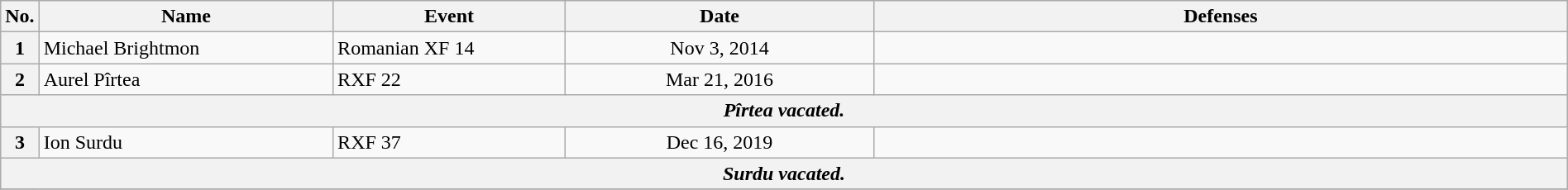<table class="wikitable" width=100%>
<tr>
<th width=1%>No.</th>
<th width=19%>Name</th>
<th width=15%>Event</th>
<th width=20%>Date</th>
<th width=45%>Defenses</th>
</tr>
<tr>
<th>1</th>
<td> Michael Brightmon <br></td>
<td>Romanian XF 14 <br></td>
<td align=center>Nov 3, 2014</td>
<td></td>
</tr>
<tr>
<th>2</th>
<td> Aurel Pîrtea</td>
<td>RXF 22 <br></td>
<td align=center>Mar 21, 2016</td>
<td></td>
</tr>
<tr>
<th colspan=5 align=center><em>Pîrtea vacated.</em></th>
</tr>
<tr>
<th>3</th>
<td> Ion Surdu <br></td>
<td>RXF 37 <br></td>
<td align=center>Dec 16, 2019</td>
<td></td>
</tr>
<tr>
<th colspan=5 align=center><em>Surdu vacated.</em></th>
</tr>
<tr>
</tr>
</table>
